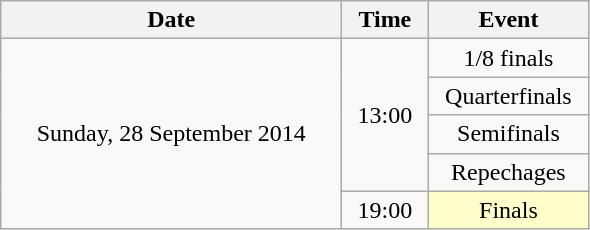<table class = "wikitable" style="text-align:center;">
<tr>
<th width=220>Date</th>
<th width=50>Time</th>
<th width=100>Event</th>
</tr>
<tr>
<td rowspan=5>Sunday, 28 September 2014</td>
<td rowspan=4>13:00</td>
<td>1/8 finals</td>
</tr>
<tr>
<td>Quarterfinals</td>
</tr>
<tr>
<td>Semifinals</td>
</tr>
<tr>
<td>Repechages</td>
</tr>
<tr>
<td>19:00</td>
<td bgcolor=ffffcc>Finals</td>
</tr>
</table>
